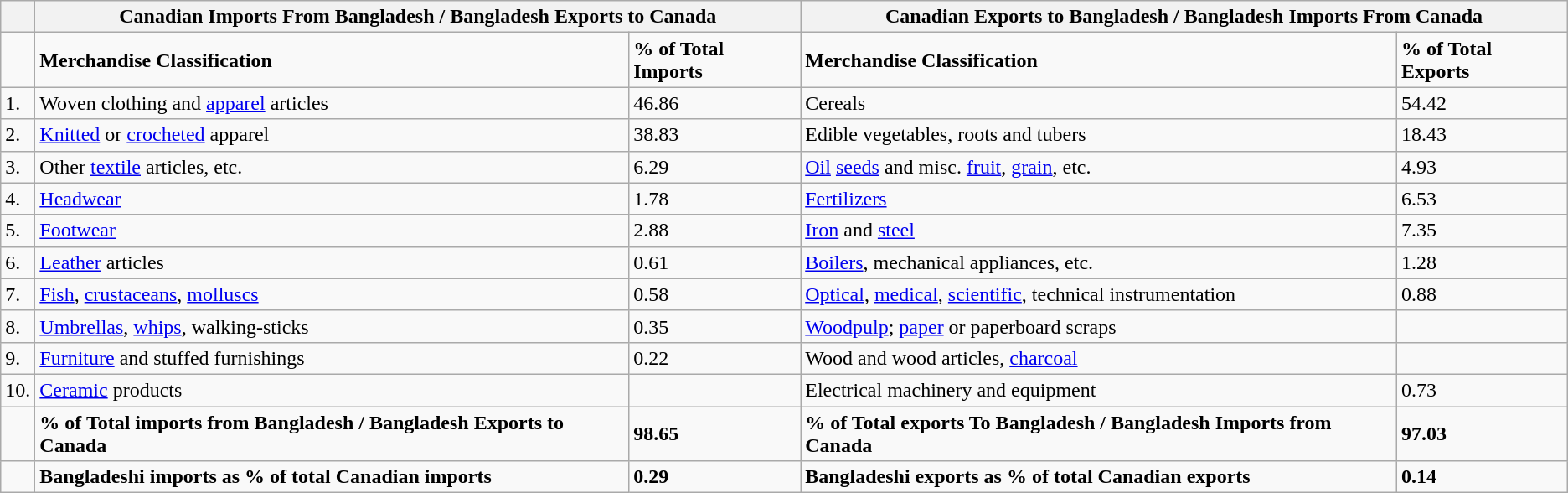<table class="wikitable">
<tr>
<th></th>
<th colspan="2">Canadian Imports From Bangladesh / Bangladesh Exports to Canada</th>
<th colspan="2">Canadian Exports to Bangladesh / Bangladesh Imports From Canada</th>
</tr>
<tr>
<td></td>
<td><strong>Merchandise Classification</strong></td>
<td><strong>% of Total Imports</strong></td>
<td><strong>Merchandise Classification</strong></td>
<td><strong>% of Total Exports</strong></td>
</tr>
<tr>
<td>1.</td>
<td>Woven clothing and <a href='#'>apparel</a> articles</td>
<td>46.86</td>
<td>Cereals</td>
<td>54.42</td>
</tr>
<tr>
<td>2.</td>
<td><a href='#'>Knitted</a> or <a href='#'>crocheted</a> apparel</td>
<td>38.83</td>
<td>Edible vegetables, roots and tubers</td>
<td>18.43</td>
</tr>
<tr>
<td>3.</td>
<td>Other <a href='#'>textile</a> articles, etc.</td>
<td>6.29</td>
<td><a href='#'>Oil</a> <a href='#'>seeds</a> and misc. <a href='#'>fruit</a>, <a href='#'>grain</a>, etc.</td>
<td>4.93</td>
</tr>
<tr>
<td>4.</td>
<td><a href='#'>Headwear</a></td>
<td>1.78</td>
<td><a href='#'>Fertilizers</a></td>
<td>6.53</td>
</tr>
<tr>
<td>5.</td>
<td><a href='#'>Footwear</a></td>
<td>2.88</td>
<td><a href='#'>Iron</a> and <a href='#'>steel</a></td>
<td>7.35</td>
</tr>
<tr>
<td>6.</td>
<td><a href='#'>Leather</a> articles</td>
<td>0.61</td>
<td><a href='#'>Boilers</a>, mechanical appliances, etc.</td>
<td>1.28</td>
</tr>
<tr>
<td>7.</td>
<td><a href='#'>Fish</a>, <a href='#'>crustaceans</a>, <a href='#'>molluscs</a></td>
<td>0.58</td>
<td><a href='#'>Optical</a>, <a href='#'>medical</a>, <a href='#'>scientific</a>, technical instrumentation</td>
<td>0.88</td>
</tr>
<tr>
<td>8.</td>
<td><a href='#'>Umbrellas</a>, <a href='#'>whips</a>, walking-sticks</td>
<td>0.35</td>
<td><a href='#'>Woodpulp</a>; <a href='#'>paper</a> or paperboard scraps</td>
<td></td>
</tr>
<tr>
<td>9.</td>
<td><a href='#'>Furniture</a> and stuffed furnishings</td>
<td>0.22</td>
<td>Wood and wood articles, <a href='#'>charcoal</a></td>
<td></td>
</tr>
<tr>
<td>10.</td>
<td><a href='#'>Ceramic</a> products</td>
<td></td>
<td>Electrical machinery and equipment</td>
<td>0.73</td>
</tr>
<tr>
<td></td>
<td><strong>% of Total imports from Bangladesh / Bangladesh Exports to Canada</strong></td>
<td><strong>98.65</strong></td>
<td><strong>% of Total exports To Bangladesh / Bangladesh Imports from Canada</strong></td>
<td><strong>97.03</strong></td>
</tr>
<tr>
<td></td>
<td><strong>Bangladeshi imports as % of total Canadian imports</strong></td>
<td><strong>0.29</strong></td>
<td><strong>Bangladeshi exports as % of total Canadian exports</strong></td>
<td><strong>0.14</strong></td>
</tr>
</table>
